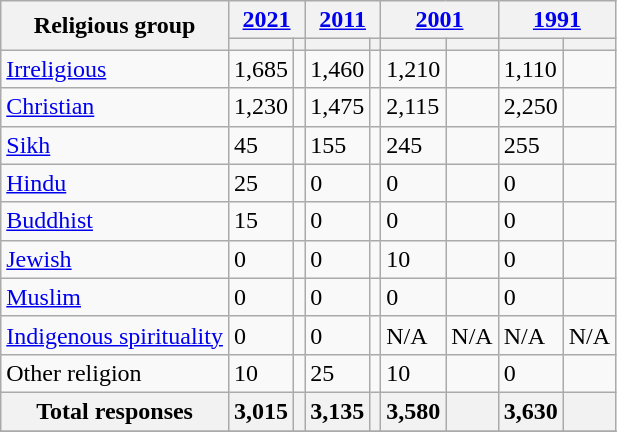<table class="wikitable collapsible sortable">
<tr>
<th rowspan="2">Religious group</th>
<th colspan="2"><a href='#'>2021</a></th>
<th colspan="2"><a href='#'>2011</a></th>
<th colspan="2"><a href='#'>2001</a></th>
<th colspan="2"><a href='#'>1991</a></th>
</tr>
<tr>
<th><a href='#'></a></th>
<th></th>
<th></th>
<th></th>
<th></th>
<th></th>
<th></th>
<th></th>
</tr>
<tr>
<td><a href='#'>Irreligious</a></td>
<td>1,685</td>
<td></td>
<td>1,460</td>
<td></td>
<td>1,210</td>
<td></td>
<td>1,110</td>
<td></td>
</tr>
<tr>
<td><a href='#'>Christian</a></td>
<td>1,230</td>
<td></td>
<td>1,475</td>
<td></td>
<td>2,115</td>
<td></td>
<td>2,250</td>
<td></td>
</tr>
<tr>
<td><a href='#'>Sikh</a></td>
<td>45</td>
<td></td>
<td>155</td>
<td></td>
<td>245</td>
<td></td>
<td>255</td>
<td></td>
</tr>
<tr>
<td><a href='#'>Hindu</a></td>
<td>25</td>
<td></td>
<td>0</td>
<td></td>
<td>0</td>
<td></td>
<td>0</td>
<td></td>
</tr>
<tr>
<td><a href='#'>Buddhist</a></td>
<td>15</td>
<td></td>
<td>0</td>
<td></td>
<td>0</td>
<td></td>
<td>0</td>
<td></td>
</tr>
<tr>
<td><a href='#'>Jewish</a></td>
<td>0</td>
<td></td>
<td>0</td>
<td></td>
<td>10</td>
<td></td>
<td>0</td>
<td></td>
</tr>
<tr>
<td><a href='#'>Muslim</a></td>
<td>0</td>
<td></td>
<td>0</td>
<td></td>
<td>0</td>
<td></td>
<td>0</td>
<td></td>
</tr>
<tr>
<td><a href='#'>Indigenous spirituality</a></td>
<td>0</td>
<td></td>
<td>0</td>
<td></td>
<td>N/A</td>
<td>N/A</td>
<td>N/A</td>
<td>N/A</td>
</tr>
<tr>
<td>Other religion</td>
<td>10</td>
<td></td>
<td>25</td>
<td></td>
<td>10</td>
<td></td>
<td>0</td>
<td></td>
</tr>
<tr class="sortbottom">
<th>Total responses</th>
<th>3,015</th>
<th></th>
<th>3,135</th>
<th></th>
<th>3,580</th>
<th></th>
<th>3,630</th>
<th></th>
</tr>
<tr>
</tr>
</table>
